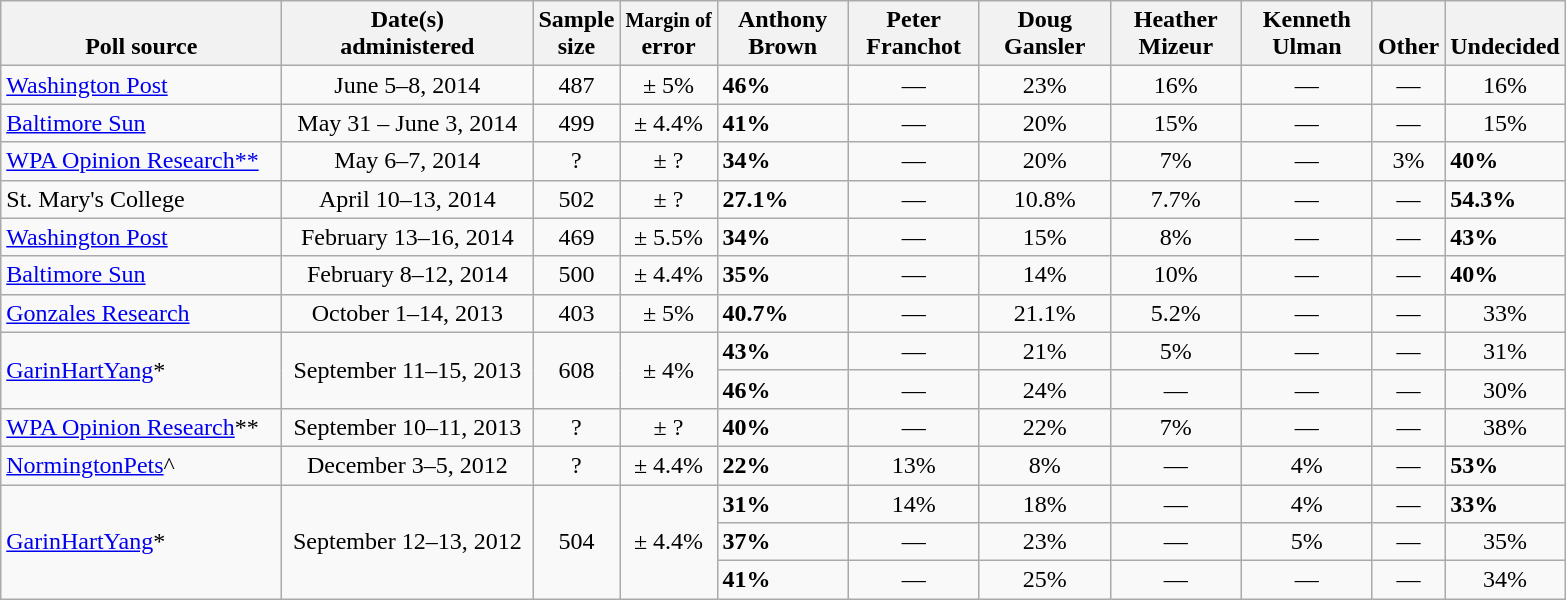<table class="wikitable">
<tr valign= bottom>
<th style="width:180px;">Poll source</th>
<th style="width:160px;">Date(s)<br>administered</th>
<th class=small>Sample<br>size</th>
<th class=small><small>Margin of</small><br>error</th>
<th style="width:80px;">Anthony<br>Brown</th>
<th style="width:80px;">Peter<br>Franchot</th>
<th style="width:80px;">Doug<br>Gansler</th>
<th style="width:80px;">Heather<br>Mizeur</th>
<th style="width:80px;">Kenneth<br>Ulman</th>
<th>Other</th>
<th>Undecided</th>
</tr>
<tr>
<td><a href='#'>Washington Post</a></td>
<td align=center>June 5–8, 2014</td>
<td align=center>487</td>
<td align=center>± 5%</td>
<td><strong>46%</strong></td>
<td align=center>—</td>
<td align=center>23%</td>
<td align=center>16%</td>
<td align=center>—</td>
<td align=center>—</td>
<td align=center>16%</td>
</tr>
<tr>
<td><a href='#'>Baltimore Sun</a></td>
<td align=center>May 31 – June 3, 2014</td>
<td align=center>499</td>
<td align=center>± 4.4%</td>
<td><strong>41%</strong></td>
<td align=center>—</td>
<td align=center>20%</td>
<td align=center>15%</td>
<td align=center>—</td>
<td align=center>—</td>
<td align=center>15%</td>
</tr>
<tr>
<td><a href='#'>WPA Opinion Research**</a></td>
<td align=center>May 6–7, 2014</td>
<td align=center>?</td>
<td align=center>± ?</td>
<td><strong>34%</strong></td>
<td align=center>—</td>
<td align=center>20%</td>
<td align=center>7%</td>
<td align=center>—</td>
<td align=center>3%</td>
<td><strong>40%</strong></td>
</tr>
<tr>
<td>St. Mary's College</td>
<td align=center>April 10–13, 2014</td>
<td align=center>502</td>
<td align=center>± ?</td>
<td><strong>27.1%</strong></td>
<td align=center>—</td>
<td align=center>10.8%</td>
<td align=center>7.7%</td>
<td align=center>—</td>
<td align=center>—</td>
<td><strong>54.3%</strong></td>
</tr>
<tr>
<td><a href='#'>Washington Post</a></td>
<td align=center>February 13–16, 2014</td>
<td align=center>469</td>
<td align=center>± 5.5%</td>
<td><strong>34%</strong></td>
<td align=center>—</td>
<td align=center>15%</td>
<td align=center>8%</td>
<td align=center>—</td>
<td align=center>—</td>
<td><strong>43%</strong></td>
</tr>
<tr>
<td><a href='#'>Baltimore Sun</a></td>
<td align=center>February 8–12, 2014</td>
<td align=center>500</td>
<td align=center>± 4.4%</td>
<td><strong>35%</strong></td>
<td align=center>—</td>
<td align=center>14%</td>
<td align=center>10%</td>
<td align=center>—</td>
<td align=center>—</td>
<td><strong>40%</strong></td>
</tr>
<tr>
<td><a href='#'>Gonzales Research</a></td>
<td align=center>October 1–14, 2013</td>
<td align=center>403</td>
<td align=center>± 5%</td>
<td><strong>40.7%</strong></td>
<td align=center>—</td>
<td align=center>21.1%</td>
<td align=center>5.2%</td>
<td align=center>—</td>
<td align=center>—</td>
<td align=center>33%</td>
</tr>
<tr>
<td rowspan=2><a href='#'>GarinHartYang</a>*</td>
<td rowspan="2" style="text-align:center;">September 11–15, 2013</td>
<td rowspan="2" style="text-align:center;">608</td>
<td rowspan="2" style="text-align:center;">± 4%</td>
<td><strong>43%</strong></td>
<td align=center>—</td>
<td align=center>21%</td>
<td align=center>5%</td>
<td align=center>—</td>
<td align=center>—</td>
<td align=center>31%</td>
</tr>
<tr>
<td><strong>46%</strong></td>
<td align=center>—</td>
<td align=center>24%</td>
<td align=center>—</td>
<td align=center>—</td>
<td align=center>—</td>
<td align=center>30%</td>
</tr>
<tr>
<td><a href='#'>WPA Opinion Research</a>**</td>
<td align=center>September 10–11, 2013</td>
<td align=center>?</td>
<td align=center>± ?</td>
<td><strong>40%</strong></td>
<td align=center>—</td>
<td align=center>22%</td>
<td align=center>7%</td>
<td align=center>—</td>
<td align=center>—</td>
<td align=center>38%</td>
</tr>
<tr>
<td><a href='#'>NormingtonPets</a>^</td>
<td align=center>December 3–5, 2012</td>
<td align=center>?</td>
<td align=center>± 4.4%</td>
<td><strong>22%</strong></td>
<td align=center>13%</td>
<td align=center>8%</td>
<td align=center>—</td>
<td align=center>4%</td>
<td align=center>—</td>
<td><strong>53%</strong></td>
</tr>
<tr>
<td rowspan=3><a href='#'>GarinHartYang</a>*</td>
<td rowspan="3" style="text-align:center;">September 12–13, 2012</td>
<td rowspan="3" style="text-align:center;">504</td>
<td rowspan="3" style="text-align:center;">± 4.4%</td>
<td><strong>31%</strong></td>
<td align=center>14%</td>
<td align=center>18%</td>
<td align=center>—</td>
<td align=center>4%</td>
<td align=center>—</td>
<td><strong>33%</strong></td>
</tr>
<tr>
<td><strong>37%</strong></td>
<td align=center>—</td>
<td align=center>23%</td>
<td align=center>—</td>
<td align=center>5%</td>
<td align=center>—</td>
<td align=center>35%</td>
</tr>
<tr>
<td><strong>41%</strong></td>
<td align=center>—</td>
<td align=center>25%</td>
<td align=center>—</td>
<td align=center>—</td>
<td align=center>—</td>
<td align=center>34%</td>
</tr>
</table>
